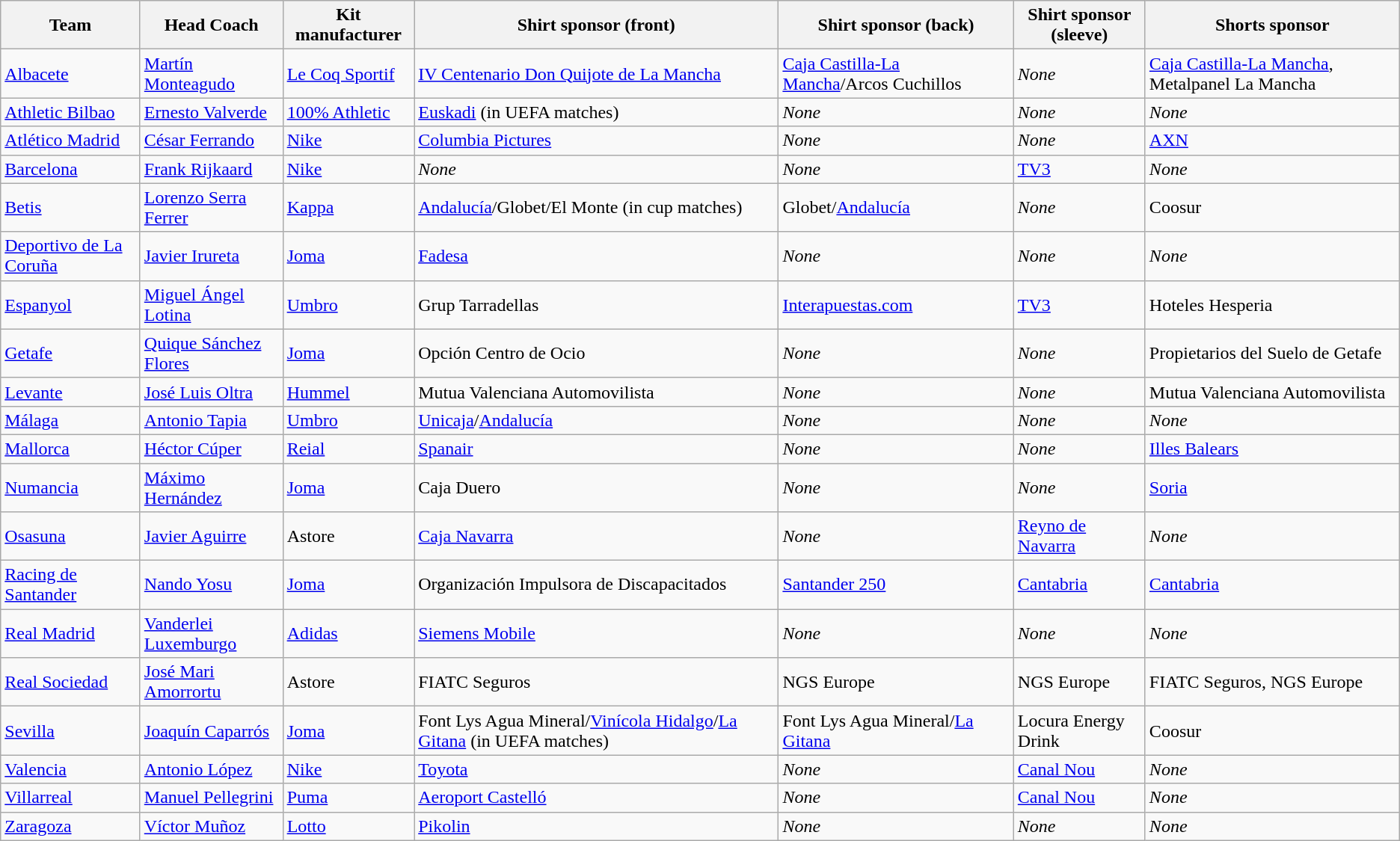<table class="wikitable sortable">
<tr>
<th>Team</th>
<th>Head Coach</th>
<th>Kit manufacturer</th>
<th>Shirt sponsor (front)</th>
<th>Shirt sponsor (back)</th>
<th>Shirt sponsor (sleeve)</th>
<th>Shorts sponsor</th>
</tr>
<tr>
<td><a href='#'>Albacete</a></td>
<td> <a href='#'>Martín Monteagudo</a></td>
<td><a href='#'>Le Coq Sportif</a></td>
<td><a href='#'>IV Centenario Don Quijote de La Mancha</a></td>
<td><a href='#'>Caja Castilla-La Mancha</a>/Arcos Cuchillos</td>
<td><em>None</em></td>
<td><a href='#'>Caja Castilla-La Mancha</a>, Metalpanel La Mancha</td>
</tr>
<tr>
<td><a href='#'>Athletic Bilbao</a></td>
<td> <a href='#'>Ernesto Valverde</a></td>
<td><a href='#'>100% Athletic</a></td>
<td><a href='#'>Euskadi</a> (in UEFA matches)</td>
<td><em>None</em></td>
<td><em>None</em></td>
<td><em>None</em></td>
</tr>
<tr>
<td><a href='#'>Atlético Madrid</a></td>
<td> <a href='#'>César Ferrando</a></td>
<td><a href='#'>Nike</a></td>
<td><a href='#'>Columbia Pictures</a></td>
<td><em>None</em></td>
<td><em>None</em></td>
<td><a href='#'>AXN</a></td>
</tr>
<tr>
<td><a href='#'>Barcelona</a></td>
<td> <a href='#'>Frank Rijkaard</a></td>
<td><a href='#'>Nike</a></td>
<td><em>None</em></td>
<td><em>None</em></td>
<td><a href='#'>TV3</a></td>
<td><em>None</em></td>
</tr>
<tr>
<td><a href='#'>Betis</a></td>
<td> <a href='#'>Lorenzo Serra Ferrer</a></td>
<td><a href='#'>Kappa</a></td>
<td><a href='#'>Andalucía</a>/Globet/El Monte (in cup matches)</td>
<td>Globet/<a href='#'>Andalucía</a></td>
<td><em>None</em></td>
<td>Coosur</td>
</tr>
<tr>
<td><a href='#'>Deportivo de La Coruña</a></td>
<td> <a href='#'>Javier Irureta</a></td>
<td><a href='#'>Joma</a></td>
<td><a href='#'>Fadesa</a></td>
<td><em>None</em></td>
<td><em>None</em></td>
<td><em>None</em></td>
</tr>
<tr>
<td><a href='#'>Espanyol</a></td>
<td> <a href='#'>Miguel Ángel Lotina</a></td>
<td><a href='#'>Umbro</a></td>
<td>Grup Tarradellas</td>
<td><a href='#'>Interapuestas.com</a></td>
<td><a href='#'>TV3</a></td>
<td>Hoteles Hesperia</td>
</tr>
<tr>
<td><a href='#'>Getafe</a></td>
<td> <a href='#'>Quique Sánchez Flores</a></td>
<td><a href='#'>Joma</a></td>
<td>Opción Centro de Ocio</td>
<td><em>None</em></td>
<td><em>None</em></td>
<td>Propietarios del Suelo de Getafe</td>
</tr>
<tr>
<td><a href='#'>Levante</a></td>
<td> <a href='#'>José Luis Oltra</a></td>
<td><a href='#'>Hummel</a></td>
<td>Mutua Valenciana Automovilista</td>
<td><em>None</em></td>
<td><em>None</em></td>
<td>Mutua Valenciana Automovilista</td>
</tr>
<tr>
<td><a href='#'>Málaga</a></td>
<td> <a href='#'>Antonio Tapia</a></td>
<td><a href='#'>Umbro</a></td>
<td><a href='#'>Unicaja</a>/<a href='#'>Andalucía</a></td>
<td><em>None</em></td>
<td><em>None</em></td>
<td><em>None</em></td>
</tr>
<tr>
<td><a href='#'>Mallorca</a></td>
<td> <a href='#'>Héctor Cúper</a></td>
<td><a href='#'>Reial</a></td>
<td><a href='#'>Spanair</a></td>
<td><em>None</em></td>
<td><em>None</em></td>
<td><a href='#'>Illes Balears</a></td>
</tr>
<tr>
<td><a href='#'>Numancia</a></td>
<td> <a href='#'>Máximo Hernández</a></td>
<td><a href='#'>Joma</a></td>
<td>Caja Duero</td>
<td><em>None</em></td>
<td><em>None</em></td>
<td><a href='#'>Soria</a></td>
</tr>
<tr>
<td><a href='#'>Osasuna</a></td>
<td> <a href='#'>Javier Aguirre</a></td>
<td>Astore</td>
<td><a href='#'>Caja Navarra</a></td>
<td><em>None</em></td>
<td><a href='#'>Reyno de Navarra</a></td>
<td><em>None</em></td>
</tr>
<tr>
<td><a href='#'>Racing de Santander</a></td>
<td> <a href='#'>Nando Yosu</a></td>
<td><a href='#'>Joma</a></td>
<td>Organización Impulsora de Discapacitados</td>
<td><a href='#'>Santander 250</a></td>
<td><a href='#'>Cantabria</a></td>
<td><a href='#'>Cantabria</a></td>
</tr>
<tr>
<td><a href='#'>Real Madrid</a></td>
<td> <a href='#'>Vanderlei Luxemburgo</a></td>
<td><a href='#'>Adidas</a></td>
<td><a href='#'>Siemens Mobile</a></td>
<td><em>None</em></td>
<td><em>None</em></td>
<td><em>None</em></td>
</tr>
<tr>
<td><a href='#'>Real Sociedad</a></td>
<td> <a href='#'>José Mari Amorrortu</a></td>
<td>Astore</td>
<td>FIATC Seguros</td>
<td>NGS Europe</td>
<td>NGS Europe</td>
<td>FIATC Seguros, NGS Europe</td>
</tr>
<tr>
<td><a href='#'>Sevilla</a></td>
<td> <a href='#'>Joaquín Caparrós</a></td>
<td><a href='#'>Joma</a></td>
<td>Font Lys Agua Mineral/<a href='#'>Vinícola Hidalgo</a>/<a href='#'>La Gitana</a> (in UEFA matches)</td>
<td>Font Lys Agua Mineral/<a href='#'>La Gitana</a></td>
<td>Locura Energy Drink</td>
<td>Coosur</td>
</tr>
<tr>
<td><a href='#'>Valencia</a></td>
<td> <a href='#'>Antonio López</a></td>
<td><a href='#'>Nike</a></td>
<td><a href='#'>Toyota</a></td>
<td><em>None</em></td>
<td><a href='#'>Canal Nou</a></td>
<td><em>None</em></td>
</tr>
<tr>
<td><a href='#'>Villarreal</a></td>
<td> <a href='#'>Manuel Pellegrini</a></td>
<td><a href='#'>Puma</a></td>
<td><a href='#'>Aeroport Castelló</a></td>
<td><em>None</em></td>
<td><a href='#'>Canal Nou</a></td>
<td><em>None</em></td>
</tr>
<tr>
<td><a href='#'>Zaragoza</a></td>
<td> <a href='#'>Víctor Muñoz</a></td>
<td><a href='#'>Lotto</a></td>
<td><a href='#'>Pikolin</a></td>
<td><em>None</em></td>
<td><em>None</em></td>
<td><em>None</em></td>
</tr>
</table>
